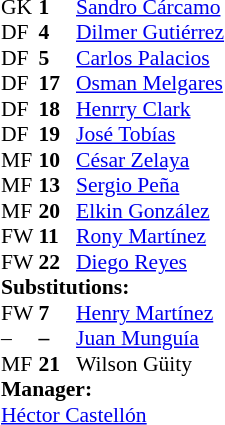<table style = "font-size: 90%" cellspacing = "0" cellpadding = "0">
<tr>
<td colspan = 4></td>
</tr>
<tr>
<th style="width:25px;"></th>
<th style="width:25px;"></th>
</tr>
<tr>
<td>GK</td>
<td><strong>1</strong></td>
<td> <a href='#'>Sandro Cárcamo</a></td>
</tr>
<tr>
<td>DF</td>
<td><strong>4</strong></td>
<td> <a href='#'>Dilmer Gutiérrez</a></td>
</tr>
<tr>
<td>DF</td>
<td><strong>5</strong></td>
<td> <a href='#'>Carlos Palacios</a></td>
</tr>
<tr>
<td>DF</td>
<td><strong>17</strong></td>
<td> <a href='#'>Osman Melgares</a></td>
<td></td>
<td></td>
</tr>
<tr>
<td>DF</td>
<td><strong>18</strong></td>
<td> <a href='#'>Henrry Clark</a></td>
</tr>
<tr>
<td>DF</td>
<td><strong>19</strong></td>
<td> <a href='#'>José Tobías</a></td>
</tr>
<tr>
<td>MF</td>
<td><strong>10</strong></td>
<td> <a href='#'>César Zelaya</a></td>
</tr>
<tr>
<td>MF</td>
<td><strong>13</strong></td>
<td> <a href='#'>Sergio Peña</a></td>
<td></td>
<td></td>
</tr>
<tr>
<td>MF</td>
<td><strong>20</strong></td>
<td> <a href='#'>Elkin González</a></td>
<td></td>
<td></td>
</tr>
<tr>
<td>FW</td>
<td><strong>11</strong></td>
<td> <a href='#'>Rony Martínez</a></td>
</tr>
<tr>
<td>FW</td>
<td><strong>22</strong></td>
<td> <a href='#'>Diego Reyes</a></td>
</tr>
<tr>
<td colspan = 3><strong>Substitutions:</strong></td>
</tr>
<tr>
<td>FW</td>
<td><strong>7</strong></td>
<td> <a href='#'>Henry Martínez</a></td>
<td></td>
<td></td>
</tr>
<tr>
<td>–</td>
<td><strong>–</strong></td>
<td> <a href='#'>Juan Munguía</a></td>
<td></td>
<td></td>
</tr>
<tr>
<td>MF</td>
<td><strong>21</strong></td>
<td> Wilson Güity</td>
<td></td>
<td></td>
</tr>
<tr>
<td colspan = 3><strong>Manager:</strong></td>
</tr>
<tr>
<td colspan = 3> <a href='#'>Héctor Castellón</a></td>
</tr>
</table>
